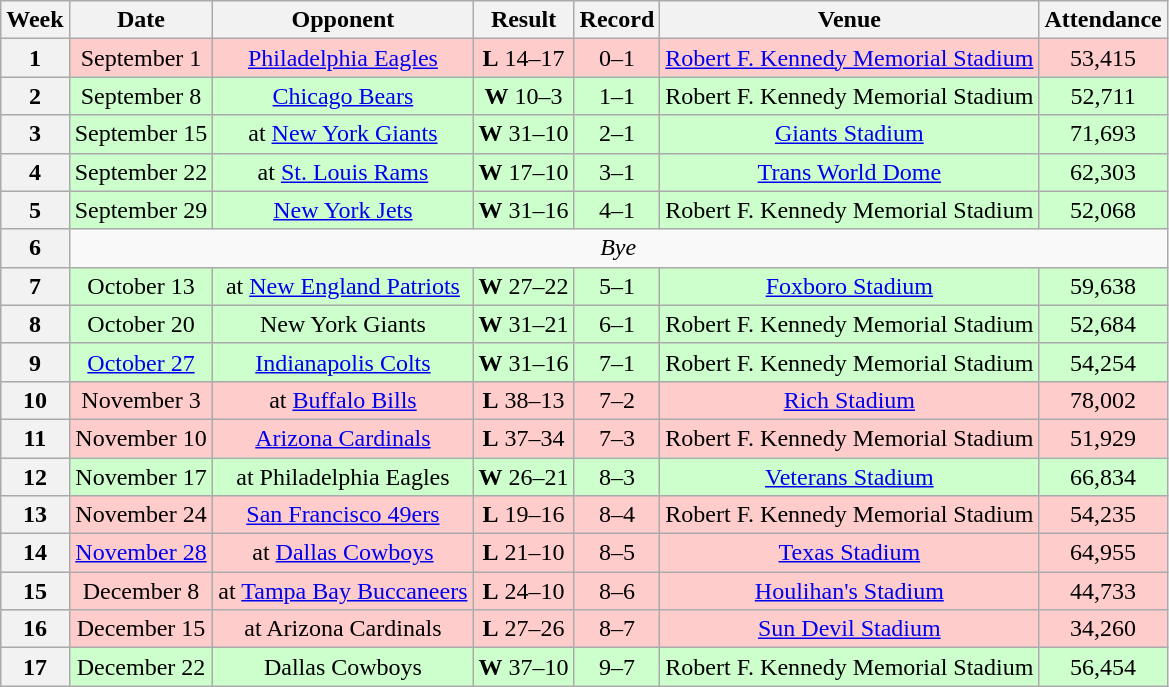<table class="wikitable" style="text-align:center">
<tr>
<th>Week</th>
<th>Date</th>
<th>Opponent</th>
<th>Result</th>
<th>Record</th>
<th>Venue</th>
<th>Attendance</th>
</tr>
<tr style="background:#fcc">
<th>1</th>
<td>September 1</td>
<td><a href='#'>Philadelphia Eagles</a></td>
<td><strong>L</strong> 14–17</td>
<td>0–1</td>
<td><a href='#'>Robert F. Kennedy Memorial Stadium</a></td>
<td>53,415</td>
</tr>
<tr style="background:#cfc">
<th>2</th>
<td>September 8</td>
<td><a href='#'>Chicago Bears</a></td>
<td><strong>W</strong> 10–3</td>
<td>1–1</td>
<td>Robert F. Kennedy Memorial Stadium</td>
<td>52,711</td>
</tr>
<tr style="background:#cfc">
<th>3</th>
<td>September 15</td>
<td>at <a href='#'>New York Giants</a></td>
<td><strong>W</strong> 31–10</td>
<td>2–1</td>
<td><a href='#'>Giants Stadium</a></td>
<td>71,693</td>
</tr>
<tr style="background:#cfc">
<th>4</th>
<td>September 22</td>
<td>at <a href='#'>St. Louis Rams</a></td>
<td><strong>W</strong> 17–10</td>
<td>3–1</td>
<td><a href='#'>Trans World Dome</a></td>
<td>62,303</td>
</tr>
<tr style="background:#cfc">
<th>5</th>
<td>September 29</td>
<td><a href='#'>New York Jets</a></td>
<td><strong>W</strong> 31–16</td>
<td>4–1</td>
<td>Robert F. Kennedy Memorial Stadium</td>
<td>52,068</td>
</tr>
<tr>
<th>6</th>
<td colspan="6"><em>Bye</em></td>
</tr>
<tr style="background:#cfc">
<th>7</th>
<td>October 13</td>
<td>at <a href='#'>New England Patriots</a></td>
<td><strong>W</strong> 27–22</td>
<td>5–1</td>
<td><a href='#'>Foxboro Stadium</a></td>
<td>59,638</td>
</tr>
<tr style="background:#cfc">
<th>8</th>
<td>October 20</td>
<td>New York Giants</td>
<td><strong>W</strong> 31–21</td>
<td>6–1</td>
<td>Robert F. Kennedy Memorial Stadium</td>
<td>52,684</td>
</tr>
<tr style="background:#cfc">
<th>9</th>
<td><a href='#'>October 27</a></td>
<td><a href='#'>Indianapolis Colts</a></td>
<td><strong>W</strong> 31–16</td>
<td>7–1</td>
<td>Robert F. Kennedy Memorial Stadium</td>
<td>54,254</td>
</tr>
<tr style="background:#fcc">
<th>10</th>
<td>November 3</td>
<td>at <a href='#'>Buffalo Bills</a></td>
<td><strong>L</strong> 38–13</td>
<td>7–2</td>
<td><a href='#'>Rich Stadium</a></td>
<td>78,002</td>
</tr>
<tr style="background:#fcc">
<th>11</th>
<td>November 10</td>
<td><a href='#'>Arizona Cardinals</a></td>
<td><strong>L</strong> 37–34 </td>
<td>7–3</td>
<td>Robert F. Kennedy Memorial Stadium</td>
<td>51,929</td>
</tr>
<tr style="background:#cfc">
<th>12</th>
<td>November 17</td>
<td>at Philadelphia Eagles</td>
<td><strong>W</strong> 26–21</td>
<td>8–3</td>
<td><a href='#'>Veterans Stadium</a></td>
<td>66,834</td>
</tr>
<tr style="background:#fcc">
<th>13</th>
<td>November 24</td>
<td><a href='#'>San Francisco 49ers</a></td>
<td><strong>L</strong> 19–16</td>
<td>8–4</td>
<td>Robert F. Kennedy Memorial Stadium</td>
<td>54,235</td>
</tr>
<tr style="background:#fcc">
<th>14</th>
<td><a href='#'>November 28</a></td>
<td>at <a href='#'>Dallas Cowboys</a></td>
<td><strong>L</strong> 21–10</td>
<td>8–5</td>
<td><a href='#'>Texas Stadium</a></td>
<td>64,955</td>
</tr>
<tr style="background:#fcc">
<th>15</th>
<td>December 8</td>
<td>at <a href='#'>Tampa Bay Buccaneers</a></td>
<td><strong>L</strong> 24–10</td>
<td>8–6</td>
<td><a href='#'>Houlihan's Stadium</a></td>
<td>44,733</td>
</tr>
<tr style="background:#fcc">
<th>16</th>
<td>December 15</td>
<td>at Arizona Cardinals</td>
<td><strong>L</strong> 27–26</td>
<td>8–7</td>
<td><a href='#'>Sun Devil Stadium</a></td>
<td>34,260</td>
</tr>
<tr style="background:#cfc">
<th>17</th>
<td>December 22</td>
<td>Dallas Cowboys</td>
<td><strong>W</strong> 37–10</td>
<td>9–7</td>
<td>Robert F. Kennedy Memorial Stadium</td>
<td>56,454</td>
</tr>
</table>
